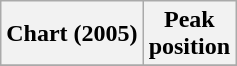<table class="wikitable sortable plainrowheaders">
<tr>
<th>Chart (2005)</th>
<th>Peak<br>position</th>
</tr>
<tr>
</tr>
</table>
